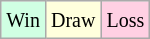<table class="wikitable">
<tr>
<td style="background-color: #d0ffe3;"><small>Win</small></td>
<td style="background-color: #ffffdd;"><small>Draw</small></td>
<td style="background-color: #ffd0e3;"><small>Loss</small></td>
</tr>
</table>
